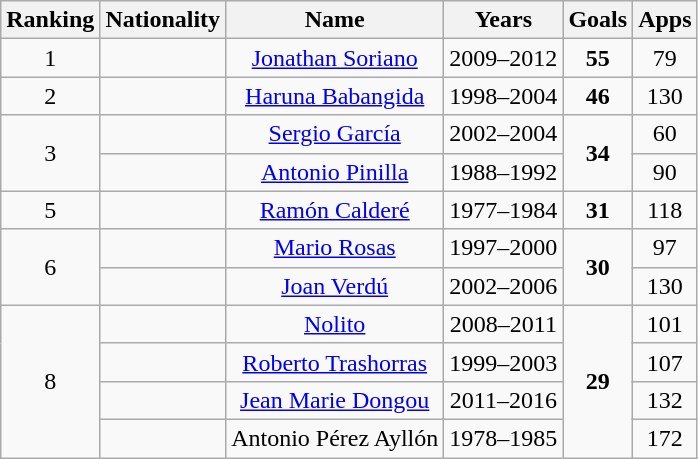<table class="wikitable sortable" style=text-align:center>
<tr>
<th>Ranking</th>
<th>Nationality</th>
<th>Name</th>
<th>Years</th>
<th>Goals</th>
<th>Apps</th>
</tr>
<tr>
<td>1</td>
<td align=left></td>
<td><a href='#'>Jonathan Soriano</a></td>
<td>2009–2012</td>
<td><strong>55</strong></td>
<td>79</td>
</tr>
<tr>
<td>2</td>
<td align=left></td>
<td><a href='#'>Haruna Babangida</a></td>
<td>1998–2004</td>
<td><strong>46</strong></td>
<td>130</td>
</tr>
<tr>
<td rowspan=2>3</td>
<td align=left></td>
<td><a href='#'>Sergio García</a></td>
<td>2002–2004</td>
<td rowspan=2><strong>34</strong></td>
<td>60</td>
</tr>
<tr>
<td align=left></td>
<td><a href='#'>Antonio Pinilla</a></td>
<td>1988–1992</td>
<td>90</td>
</tr>
<tr>
<td>5</td>
<td align=left></td>
<td><a href='#'>Ramón Calderé</a></td>
<td>1977–1984</td>
<td><strong>31</strong></td>
<td>118</td>
</tr>
<tr>
<td rowspan=2>6</td>
<td align=left></td>
<td><a href='#'>Mario Rosas</a></td>
<td>1997–2000</td>
<td rowspan=2><strong>30</strong></td>
<td>97</td>
</tr>
<tr>
<td align="left"></td>
<td><a href='#'>Joan Verdú</a></td>
<td>2002–2006</td>
<td>130</td>
</tr>
<tr>
<td rowspan=4>8</td>
<td align=left></td>
<td><a href='#'>Nolito</a></td>
<td>2008–2011</td>
<td rowspan=4><strong>29</strong></td>
<td>101</td>
</tr>
<tr>
<td align="left"></td>
<td><a href='#'>Roberto Trashorras</a></td>
<td>1999–2003</td>
<td>107</td>
</tr>
<tr>
<td align="left"></td>
<td><a href='#'>Jean Marie Dongou</a></td>
<td>2011–2016</td>
<td>132</td>
</tr>
<tr>
<td align=left></td>
<td>Antonio Pérez Ayllón</td>
<td>1978–1985</td>
<td>172</td>
</tr>
</table>
